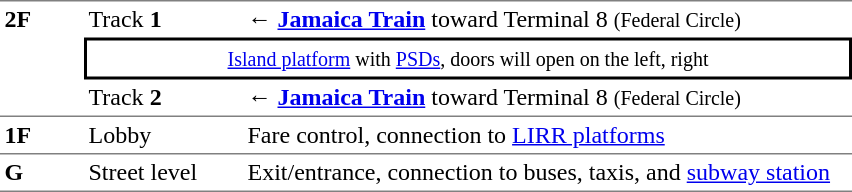<table border=0 cellspacing=0 cellpadding=3>
<tr>
<td style="border-top:solid 1px gray;border-bottom:solid 1px gray;" width=50 rowspan=3 valign=top><strong>2F</strong></td>
<td style="border-top:solid 1px gray;" width=100>Track <strong>1</strong></td>
<td style="border-top:solid 1px gray;" width=400>←  <a href='#'><strong>Jamaica Train</strong></a> toward Terminal 8 <small>(Federal Circle)</small></td>
</tr>
<tr>
<td style="border-top:solid 2px black;border-right:solid 2px black;border-left:solid 2px black;border-bottom:solid 2px black;text-align:center;" colspan=2><small><a href='#'>Island platform</a> with <a href='#'>PSDs</a>, doors will open on the left, right </small></td>
</tr>
<tr>
<td style="border-bottom:solid 1px gray;">Track <strong>2</strong></td>
<td style="border-bottom:solid 1px gray;">←  <a href='#'><strong>Jamaica Train</strong></a> toward Terminal 8 <small>(Federal Circle)</small></td>
</tr>
<tr>
<td style="border-bottom:solid 1px gray;" valign=top><strong>1F</strong></td>
<td style="border-bottom:solid 1px gray;">Lobby</td>
<td style="border-bottom:solid 1px gray;">Fare control, connection to <a href='#'>LIRR platforms</a></td>
</tr>
<tr>
<td style="border-bottom:solid 1px gray;"><strong>G</strong></td>
<td style="border-bottom:solid 1px gray;">Street level</td>
<td style="border-bottom:solid 1px gray;">Exit/entrance, connection to buses, taxis, and <a href='#'>subway station</a></td>
</tr>
</table>
